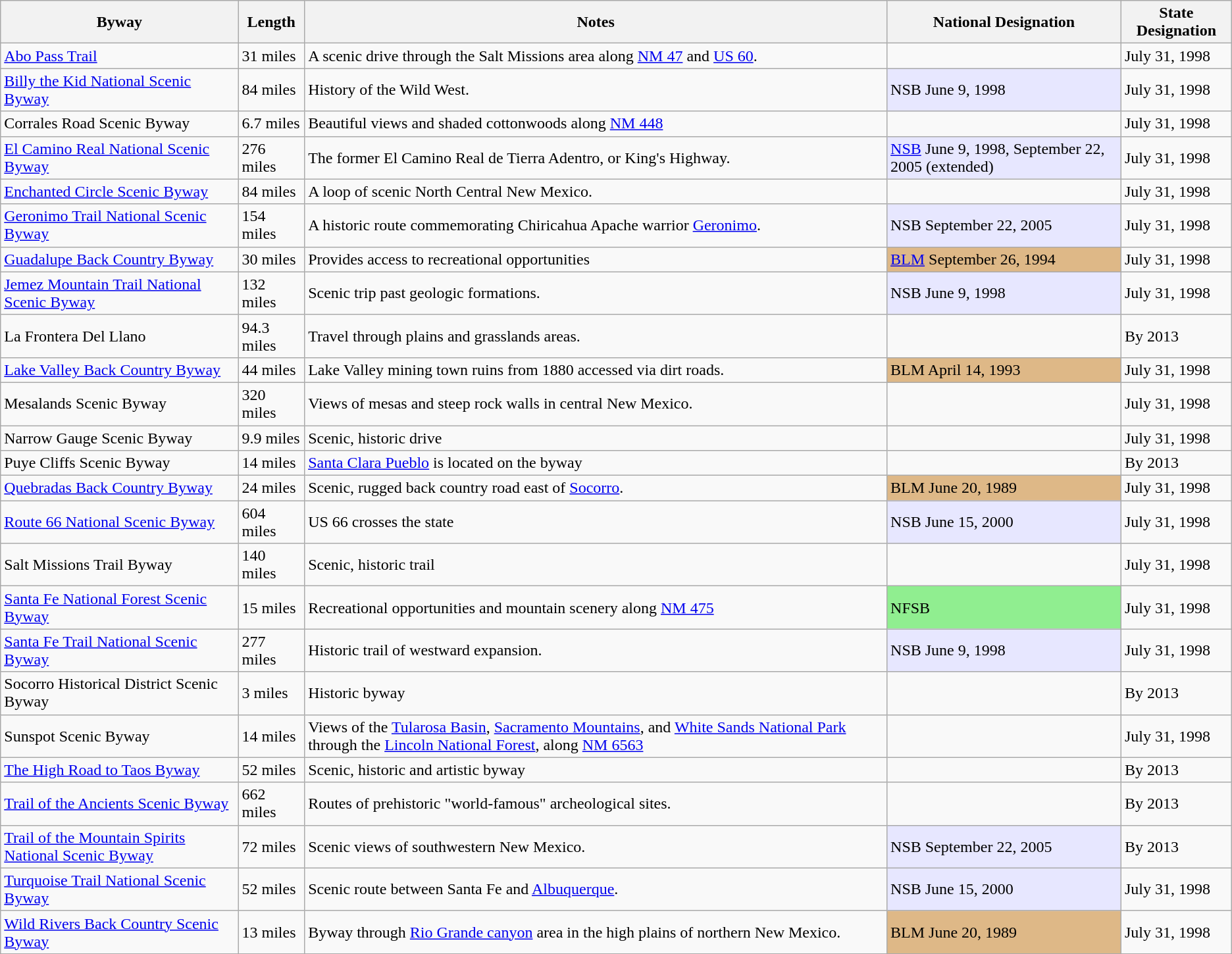<table class="wikitable sortable">
<tr>
<th>Byway</th>
<th>Length</th>
<th>Notes</th>
<th>National Designation</th>
<th>State Designation</th>
</tr>
<tr>
<td><a href='#'>Abo Pass Trail</a></td>
<td>31 miles</td>
<td>A scenic drive through the Salt Missions area along <a href='#'>NM 47</a> and <a href='#'>US 60</a>.</td>
<td></td>
<td>July 31, 1998</td>
</tr>
<tr>
<td><a href='#'>Billy the Kid National Scenic Byway</a></td>
<td>84 miles</td>
<td>History of the Wild West.</td>
<td bgcolor=e7e7ff>NSB June 9, 1998</td>
<td>July 31, 1998</td>
</tr>
<tr>
<td>Corrales Road Scenic Byway</td>
<td>6.7 miles</td>
<td>Beautiful views and shaded cottonwoods along <a href='#'>NM 448</a></td>
<td></td>
<td>July 31, 1998</td>
</tr>
<tr>
<td><a href='#'>El Camino Real National Scenic Byway</a></td>
<td>276 miles</td>
<td>The former El Camino Real de Tierra Adentro, or King's Highway.</td>
<td bgcolor=e7e7ff><a href='#'>NSB</a> June 9, 1998, September 22, 2005 (extended)</td>
<td>July 31, 1998</td>
</tr>
<tr>
<td><a href='#'>Enchanted Circle Scenic Byway</a></td>
<td>84 miles</td>
<td>A loop of scenic North Central New Mexico.</td>
<td></td>
<td>July 31, 1998</td>
</tr>
<tr>
<td><a href='#'>Geronimo Trail National Scenic Byway</a></td>
<td>154 miles</td>
<td>A historic route commemorating Chiricahua Apache warrior <a href='#'>Geronimo</a>.</td>
<td bgcolor=e7e7ff>NSB September 22, 2005</td>
<td>July 31, 1998</td>
</tr>
<tr>
<td><a href='#'>Guadalupe Back Country Byway</a></td>
<td>30 miles</td>
<td>Provides access to recreational opportunities</td>
<td bgcolor=DEB887><a href='#'>BLM</a> September 26, 1994</td>
<td>July 31, 1998</td>
</tr>
<tr>
<td><a href='#'>Jemez Mountain Trail National Scenic Byway</a></td>
<td>132 miles</td>
<td>Scenic trip past geologic formations.</td>
<td bgcolor=e7e7ff>NSB June 9, 1998</td>
<td>July 31, 1998</td>
</tr>
<tr>
<td>La Frontera Del Llano</td>
<td>94.3 miles</td>
<td>Travel through plains and grasslands areas.</td>
<td></td>
<td>By 2013</td>
</tr>
<tr>
<td><a href='#'>Lake Valley Back Country Byway</a></td>
<td>44 miles</td>
<td>Lake Valley mining town ruins from 1880 accessed via dirt roads.</td>
<td bgcolor=DEB887>BLM April 14, 1993</td>
<td>July 31, 1998</td>
</tr>
<tr>
<td>Mesalands Scenic Byway</td>
<td>320 miles</td>
<td>Views of mesas and steep rock walls in central New Mexico.</td>
<td></td>
<td>July 31, 1998</td>
</tr>
<tr>
<td>Narrow Gauge Scenic Byway</td>
<td>9.9 miles</td>
<td>Scenic, historic drive</td>
<td></td>
<td>July 31, 1998</td>
</tr>
<tr>
<td>Puye Cliffs Scenic Byway</td>
<td>14 miles</td>
<td><a href='#'>Santa Clara Pueblo</a> is located on the byway</td>
<td></td>
<td>By 2013</td>
</tr>
<tr>
<td><a href='#'>Quebradas Back Country Byway</a></td>
<td>24 miles</td>
<td>Scenic, rugged back country road east of <a href='#'>Socorro</a>.</td>
<td bgcolor=DEB887>BLM June 20, 1989</td>
<td>July 31, 1998</td>
</tr>
<tr>
<td><a href='#'>Route 66 National Scenic Byway</a></td>
<td>604 miles</td>
<td>US 66 crosses the state</td>
<td bgcolor=e7e7ff>NSB June 15, 2000</td>
<td>July 31, 1998</td>
</tr>
<tr>
<td>Salt Missions Trail Byway</td>
<td>140 miles</td>
<td>Scenic, historic trail</td>
<td></td>
<td>July 31, 1998</td>
</tr>
<tr>
<td><a href='#'>Santa Fe National Forest Scenic Byway</a></td>
<td>15 miles</td>
<td>Recreational opportunities and mountain scenery along <a href='#'>NM 475</a></td>
<td bgcolor=90EE90>NFSB</td>
<td>July 31, 1998</td>
</tr>
<tr>
<td><a href='#'>Santa Fe Trail National Scenic Byway</a></td>
<td>277 miles</td>
<td>Historic trail of westward expansion.</td>
<td bgcolor=e7e7ff>NSB June 9, 1998</td>
<td>July 31, 1998</td>
</tr>
<tr>
<td>Socorro Historical District Scenic Byway</td>
<td>3 miles</td>
<td>Historic byway</td>
<td></td>
<td>By 2013</td>
</tr>
<tr>
<td>Sunspot Scenic Byway</td>
<td>14 miles</td>
<td>Views of the <a href='#'>Tularosa Basin</a>, <a href='#'>Sacramento Mountains</a>, and <a href='#'>White Sands National Park</a> through the <a href='#'>Lincoln National Forest</a>, along <a href='#'>NM 6563</a></td>
<td></td>
<td>July 31, 1998</td>
</tr>
<tr>
<td><a href='#'>The High Road to Taos Byway</a></td>
<td>52 miles</td>
<td>Scenic, historic and artistic byway</td>
<td></td>
<td>By 2013</td>
</tr>
<tr>
<td><a href='#'>Trail of the Ancients Scenic Byway</a></td>
<td>662 miles</td>
<td>Routes of prehistoric "world-famous" archeological sites.</td>
<td></td>
<td>By 2013</td>
</tr>
<tr>
<td><a href='#'>Trail of the Mountain Spirits National Scenic Byway</a></td>
<td>72 miles</td>
<td>Scenic views of southwestern New Mexico.</td>
<td bgcolor=e7e7ff>NSB September 22, 2005</td>
<td>By 2013</td>
</tr>
<tr>
<td><a href='#'>Turquoise Trail National Scenic Byway</a></td>
<td>52 miles</td>
<td>Scenic route between Santa Fe and <a href='#'>Albuquerque</a>.</td>
<td bgcolor=e7e7ff>NSB June 15, 2000</td>
<td>July 31, 1998</td>
</tr>
<tr>
<td><a href='#'>Wild Rivers Back Country Scenic Byway</a></td>
<td>13 miles</td>
<td>Byway through <a href='#'>Rio Grande canyon</a> area in the high plains of northern New Mexico.</td>
<td bgcolor=DEB887>BLM June 20, 1989</td>
<td>July 31, 1998</td>
</tr>
<tr>
</tr>
</table>
